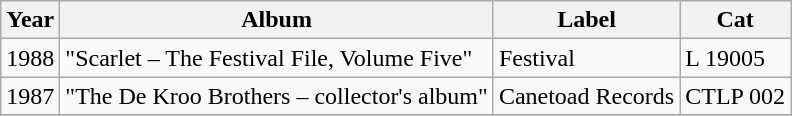<table class="wikitable">
<tr>
<th rowspan="1">Year</th>
<th rowspan="1">Album</th>
<th rowspan="1">Label</th>
<th rowspan="1">Cat</th>
</tr>
<tr>
<td rowspan="1">1988</td>
<td>"Scarlet – The Festival File, Volume Five"</td>
<td>Festival</td>
<td>L 19005</td>
</tr>
<tr>
<td rowspan="1">1987</td>
<td>"The De Kroo Brothers – collector's album"</td>
<td>Canetoad Records</td>
<td>CTLP 002</td>
</tr>
<tr>
</tr>
</table>
